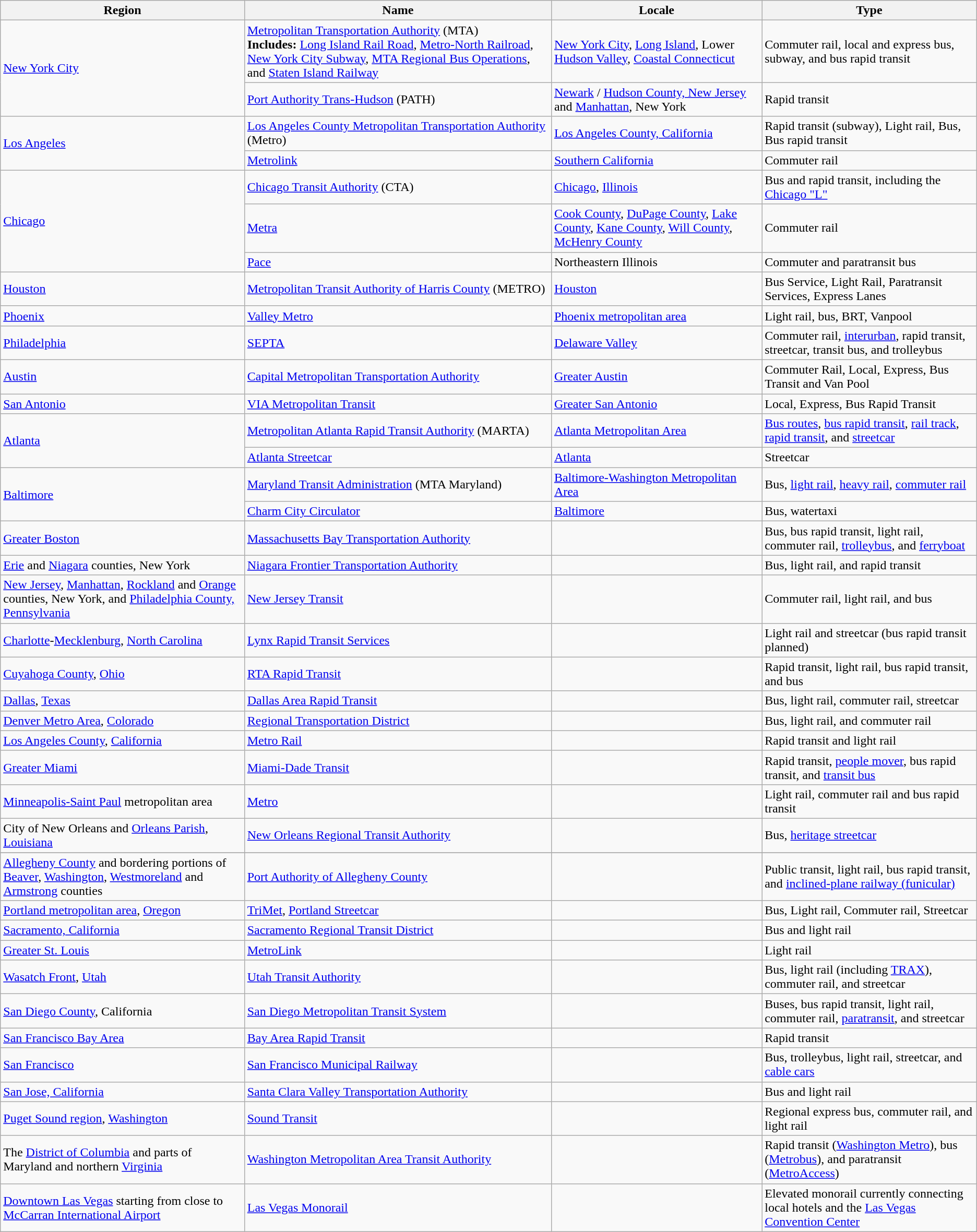<table class="wikitable sortable" border="1">
<tr>
<th>Region</th>
<th>Name</th>
<th>Locale</th>
<th>Type</th>
</tr>
<tr>
<td rowspan="2"><a href='#'>New York City</a></td>
<td><a href='#'>Metropolitan Transportation Authority</a> (MTA)<br><strong>Includes:</strong> <a href='#'>Long Island Rail Road</a>, <a href='#'>Metro-North Railroad</a>, <a href='#'>New York City Subway</a>, <a href='#'>MTA Regional Bus Operations</a>, and <a href='#'>Staten Island Railway</a></td>
<td><a href='#'>New York City</a>, <a href='#'>Long Island</a>, Lower <a href='#'>Hudson Valley</a>, <a href='#'>Coastal Connecticut</a></td>
<td>Commuter rail, local and express bus, subway, and bus rapid transit</td>
</tr>
<tr>
<td><a href='#'>Port Authority Trans-Hudson</a> (PATH)</td>
<td><a href='#'>Newark</a> / <a href='#'>Hudson County, New Jersey</a> and <a href='#'>Manhattan</a>, New York</td>
<td>Rapid transit</td>
</tr>
<tr>
<td rowspan="2"><a href='#'>Los Angeles</a></td>
<td><a href='#'>Los Angeles County Metropolitan Transportation Authority</a> (Metro)</td>
<td><a href='#'>Los Angeles County, California</a></td>
<td>Rapid transit (subway), Light rail, Bus, Bus rapid transit</td>
</tr>
<tr>
<td><a href='#'>Metrolink</a></td>
<td><a href='#'>Southern California</a></td>
<td>Commuter rail</td>
</tr>
<tr>
<td rowspan="3"><a href='#'>Chicago</a></td>
<td><a href='#'>Chicago Transit Authority</a> (CTA)</td>
<td><a href='#'>Chicago</a>, <a href='#'>Illinois</a></td>
<td>Bus and rapid transit, including the <a href='#'>Chicago "L"</a></td>
</tr>
<tr>
<td><a href='#'>Metra</a></td>
<td><a href='#'>Cook County</a>, <a href='#'>DuPage County</a>, <a href='#'>Lake County</a>, <a href='#'>Kane County</a>, <a href='#'>Will County</a>, <a href='#'>McHenry County</a></td>
<td>Commuter rail</td>
</tr>
<tr>
<td><a href='#'>Pace</a></td>
<td>Northeastern Illinois</td>
<td>Commuter and paratransit bus</td>
</tr>
<tr>
<td><a href='#'>Houston</a></td>
<td><a href='#'>Metropolitan Transit Authority of Harris County</a> (METRO)</td>
<td><a href='#'>Houston</a></td>
<td>Bus Service, Light Rail, Paratransit Services, Express Lanes</td>
</tr>
<tr>
<td><a href='#'>Phoenix</a></td>
<td><a href='#'>Valley Metro</a></td>
<td><a href='#'>Phoenix metropolitan area</a></td>
<td>Light rail, bus, BRT, Vanpool</td>
</tr>
<tr>
<td><a href='#'>Philadelphia</a></td>
<td><a href='#'>SEPTA</a></td>
<td><a href='#'>Delaware Valley</a></td>
<td>Commuter rail, <a href='#'>interurban</a>, rapid transit, streetcar, transit bus, and trolleybus</td>
</tr>
<tr>
<td><a href='#'>Austin</a></td>
<td><a href='#'>Capital Metropolitan Transportation Authority</a></td>
<td><a href='#'>Greater Austin</a></td>
<td>Commuter Rail, Local, Express, Bus Transit and Van Pool</td>
</tr>
<tr>
<td><a href='#'>San Antonio</a></td>
<td><a href='#'>VIA Metropolitan Transit</a></td>
<td><a href='#'>Greater San Antonio</a></td>
<td>Local, Express, Bus Rapid Transit</td>
</tr>
<tr>
<td rowspan="2"><a href='#'>Atlanta</a></td>
<td><a href='#'>Metropolitan Atlanta Rapid Transit Authority</a> (MARTA)</td>
<td><a href='#'>Atlanta Metropolitan Area</a></td>
<td><a href='#'>Bus routes</a>, <a href='#'>bus rapid transit</a>, <a href='#'>rail track</a>, <a href='#'>rapid transit</a>, and <a href='#'>streetcar</a></td>
</tr>
<tr>
<td><a href='#'>Atlanta Streetcar</a></td>
<td><a href='#'>Atlanta</a></td>
<td>Streetcar</td>
</tr>
<tr>
<td rowspan="2"><a href='#'>Baltimore</a></td>
<td><a href='#'>Maryland Transit Administration</a> (MTA Maryland)</td>
<td><a href='#'>Baltimore-Washington Metropolitan Area</a></td>
<td>Bus, <a href='#'>light rail</a>, <a href='#'>heavy rail</a>, <a href='#'>commuter rail</a></td>
</tr>
<tr>
<td><a href='#'>Charm City Circulator</a></td>
<td><a href='#'>Baltimore</a></td>
<td>Bus, watertaxi</td>
</tr>
<tr>
<td><a href='#'>Greater Boston</a></td>
<td><a href='#'>Massachusetts Bay Transportation Authority</a></td>
<td></td>
<td>Bus, bus rapid transit, light rail, commuter rail, <a href='#'>trolleybus</a>, and <a href='#'>ferryboat</a></td>
</tr>
<tr>
<td><a href='#'>Erie</a> and <a href='#'>Niagara</a> counties, New York</td>
<td><a href='#'>Niagara Frontier Transportation Authority</a></td>
<td></td>
<td>Bus, light rail, and rapid transit</td>
</tr>
<tr>
<td><a href='#'>New Jersey</a>, <a href='#'>Manhattan</a>, <a href='#'>Rockland</a> and <a href='#'>Orange</a> counties, New York, and <a href='#'>Philadelphia County, Pennsylvania</a></td>
<td><a href='#'>New Jersey Transit</a></td>
<td></td>
<td>Commuter rail, light rail, and bus</td>
</tr>
<tr>
<td><a href='#'>Charlotte</a>-<a href='#'>Mecklenburg</a>, <a href='#'>North Carolina</a></td>
<td><a href='#'>Lynx Rapid Transit Services</a></td>
<td></td>
<td>Light rail and streetcar (bus rapid transit planned)</td>
</tr>
<tr>
<td><a href='#'>Cuyahoga County</a>, <a href='#'>Ohio</a></td>
<td><a href='#'>RTA Rapid Transit</a></td>
<td></td>
<td>Rapid transit, light rail, bus rapid transit, and bus</td>
</tr>
<tr>
<td><a href='#'>Dallas</a>, <a href='#'>Texas</a></td>
<td><a href='#'>Dallas Area Rapid Transit</a></td>
<td></td>
<td>Bus, light rail, commuter rail, streetcar</td>
</tr>
<tr>
<td><a href='#'>Denver Metro Area</a>, <a href='#'>Colorado</a></td>
<td><a href='#'>Regional Transportation District</a></td>
<td></td>
<td>Bus, light rail, and commuter rail</td>
</tr>
<tr>
<td><a href='#'>Los Angeles County</a>, <a href='#'>California</a></td>
<td><a href='#'>Metro Rail</a></td>
<td></td>
<td>Rapid transit and light rail</td>
</tr>
<tr>
<td><a href='#'>Greater Miami</a></td>
<td><a href='#'>Miami-Dade Transit</a></td>
<td></td>
<td>Rapid transit, <a href='#'>people mover</a>, bus rapid transit, and <a href='#'>transit bus</a></td>
</tr>
<tr>
<td><a href='#'>Minneapolis-Saint Paul</a> metropolitan area</td>
<td><a href='#'>Metro</a></td>
<td></td>
<td>Light rail, commuter rail and bus rapid transit</td>
</tr>
<tr>
<td>City of New Orleans and <a href='#'>Orleans Parish</a>, <a href='#'>Louisiana</a></td>
<td><a href='#'>New Orleans Regional Transit Authority</a></td>
<td></td>
<td>Bus, <a href='#'>heritage streetcar</a></td>
</tr>
<tr>
</tr>
<tr>
<td><a href='#'>Allegheny County</a> and bordering portions of <a href='#'>Beaver</a>, <a href='#'>Washington</a>, <a href='#'>Westmoreland</a> and <a href='#'>Armstrong</a> counties</td>
<td><a href='#'>Port Authority of Allegheny County</a></td>
<td></td>
<td>Public transit, light rail, bus rapid transit, and <a href='#'>inclined-plane railway (funicular)</a></td>
</tr>
<tr>
<td><a href='#'>Portland metropolitan area</a>, <a href='#'>Oregon</a></td>
<td><a href='#'>TriMet</a>, <a href='#'>Portland Streetcar</a></td>
<td></td>
<td>Bus, Light rail, Commuter rail, Streetcar</td>
</tr>
<tr>
<td><a href='#'>Sacramento, California</a></td>
<td><a href='#'>Sacramento Regional Transit District</a></td>
<td></td>
<td>Bus and light rail</td>
</tr>
<tr>
<td><a href='#'>Greater St. Louis</a></td>
<td><a href='#'>MetroLink</a></td>
<td></td>
<td>Light rail</td>
</tr>
<tr>
<td><a href='#'>Wasatch Front</a>, <a href='#'>Utah</a></td>
<td><a href='#'>Utah Transit Authority</a></td>
<td></td>
<td>Bus, light rail (including <a href='#'>TRAX</a>), commuter rail, and streetcar</td>
</tr>
<tr>
<td><a href='#'>San Diego County</a>, California</td>
<td><a href='#'>San Diego Metropolitan Transit System</a></td>
<td></td>
<td>Buses, bus rapid transit, light rail, commuter rail, <a href='#'>paratransit</a>, and streetcar</td>
</tr>
<tr>
<td><a href='#'>San Francisco Bay Area</a></td>
<td><a href='#'>Bay Area Rapid Transit</a></td>
<td></td>
<td>Rapid transit</td>
</tr>
<tr>
<td><a href='#'>San Francisco</a></td>
<td><a href='#'>San Francisco Municipal Railway</a></td>
<td></td>
<td>Bus, trolleybus, light rail, streetcar, and <a href='#'>cable cars</a></td>
</tr>
<tr>
<td><a href='#'>San Jose, California</a></td>
<td><a href='#'>Santa Clara Valley Transportation Authority</a></td>
<td></td>
<td>Bus and light rail</td>
</tr>
<tr>
<td><a href='#'>Puget Sound region</a>, <a href='#'>Washington</a></td>
<td><a href='#'>Sound Transit</a></td>
<td></td>
<td>Regional express bus, commuter rail, and light rail</td>
</tr>
<tr>
<td>The <a href='#'>District of Columbia</a> and parts of Maryland and northern <a href='#'>Virginia</a></td>
<td><a href='#'>Washington Metropolitan Area Transit Authority</a></td>
<td></td>
<td>Rapid transit (<a href='#'>Washington Metro</a>), bus (<a href='#'>Metrobus</a>), and paratransit (<a href='#'>MetroAccess</a>)</td>
</tr>
<tr>
<td><a href='#'>Downtown Las Vegas</a> starting from close to <a href='#'>McCarran International Airport</a></td>
<td><a href='#'>Las Vegas Monorail</a></td>
<td></td>
<td>Elevated monorail currently connecting local hotels and the <a href='#'>Las Vegas Convention Center</a></td>
</tr>
</table>
